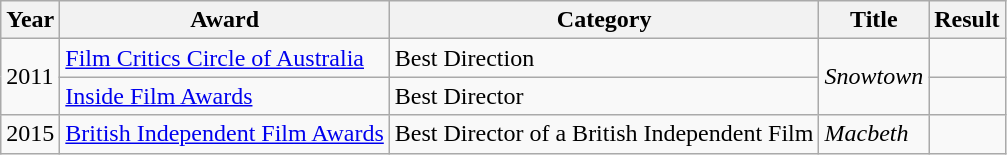<table class="wikitable">
<tr>
<th>Year</th>
<th>Award</th>
<th>Category</th>
<th>Title</th>
<th>Result</th>
</tr>
<tr>
<td rowspan=2>2011</td>
<td><a href='#'>Film Critics Circle of Australia</a></td>
<td>Best Direction</td>
<td rowspan=2><em>Snowtown</em></td>
<td></td>
</tr>
<tr>
<td><a href='#'>Inside Film Awards</a></td>
<td>Best Director</td>
<td></td>
</tr>
<tr>
<td>2015</td>
<td><a href='#'>British Independent Film Awards</a></td>
<td>Best Director of a British Independent Film</td>
<td><em>Macbeth</em></td>
<td></td>
</tr>
</table>
